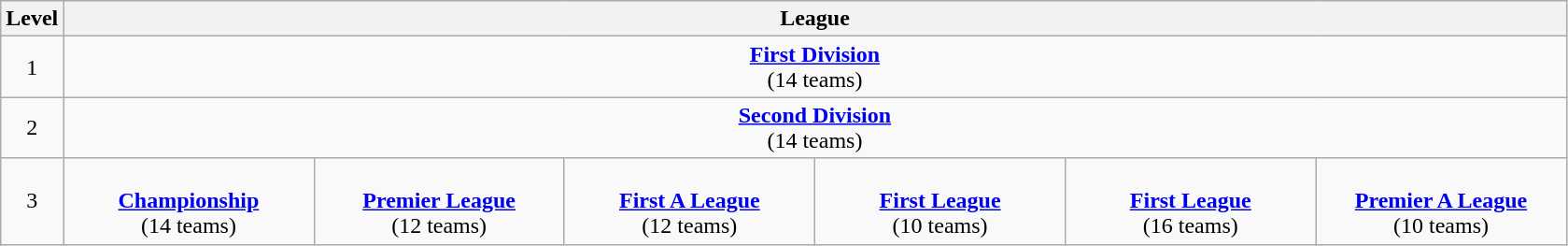<table class="wikitable" style="text-align: center;">
<tr south>
<th width="4%">Level</th>
<th colspan=6 width="96%">League</th>
</tr>
<tr>
<td width="4%">1</td>
<td width="96%" colspan=6><strong><a href='#'>First Division</a></strong><br>(14 teams)</td>
</tr>
<tr>
<td width="4%">2</td>
<td width="96%" colspan=6><strong><a href='#'>Second Division</a></strong><br>(14 teams)</td>
</tr>
<tr>
<td width="4%">3</td>
<td width="16%"><br><strong><a href='#'>Championship</a></strong><br>(14 teams)</td>
<td width="16%"><br><strong><a href='#'>Premier League</a></strong><br>(12 teams)</td>
<td width="16%"><br><strong><a href='#'>First A League</a></strong><br>(12 teams)</td>
<td width="16%"><br><strong><a href='#'>First League</a></strong><br>(10 teams)</td>
<td width="16%"><br><strong><a href='#'>First League</a></strong><br>(16 teams)</td>
<td width="16%"><br><strong><a href='#'>Premier A League</a></strong><br>(10 teams)</td>
</tr>
</table>
